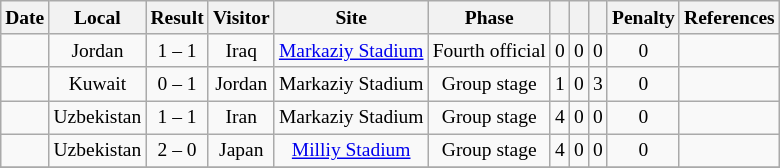<table class="wikitable" style="margin:1em auto 1em auto; text-align:center; font-size:small;">
<tr>
<th>Date</th>
<th>Local</th>
<th>Result</th>
<th>Visitor</th>
<th>Site</th>
<th>Phase</th>
<th></th>
<th></th>
<th></th>
<th>Penalty</th>
<th>References</th>
</tr>
<tr>
<td></td>
<td>Jordan</td>
<td>1 – 1</td>
<td>Iraq</td>
<td><a href='#'>Markaziy Stadium</a></td>
<td>Fourth official</td>
<td>0</td>
<td>0</td>
<td>0</td>
<td>0</td>
<td></td>
</tr>
<tr>
<td></td>
<td>Kuwait</td>
<td>0 – 1</td>
<td>Jordan</td>
<td>Markaziy Stadium</td>
<td>Group stage</td>
<td>1</td>
<td>0</td>
<td>3</td>
<td>0</td>
<td></td>
</tr>
<tr>
<td></td>
<td>Uzbekistan</td>
<td>1 – 1</td>
<td>Iran</td>
<td>Markaziy Stadium</td>
<td>Group stage</td>
<td>4</td>
<td>0</td>
<td>0</td>
<td>0</td>
<td></td>
</tr>
<tr>
<td></td>
<td>Uzbekistan</td>
<td>2 – 0</td>
<td>Japan</td>
<td><a href='#'>Milliy Stadium</a></td>
<td>Group stage</td>
<td>4</td>
<td>0</td>
<td>0</td>
<td>0</td>
<td></td>
</tr>
<tr>
</tr>
</table>
